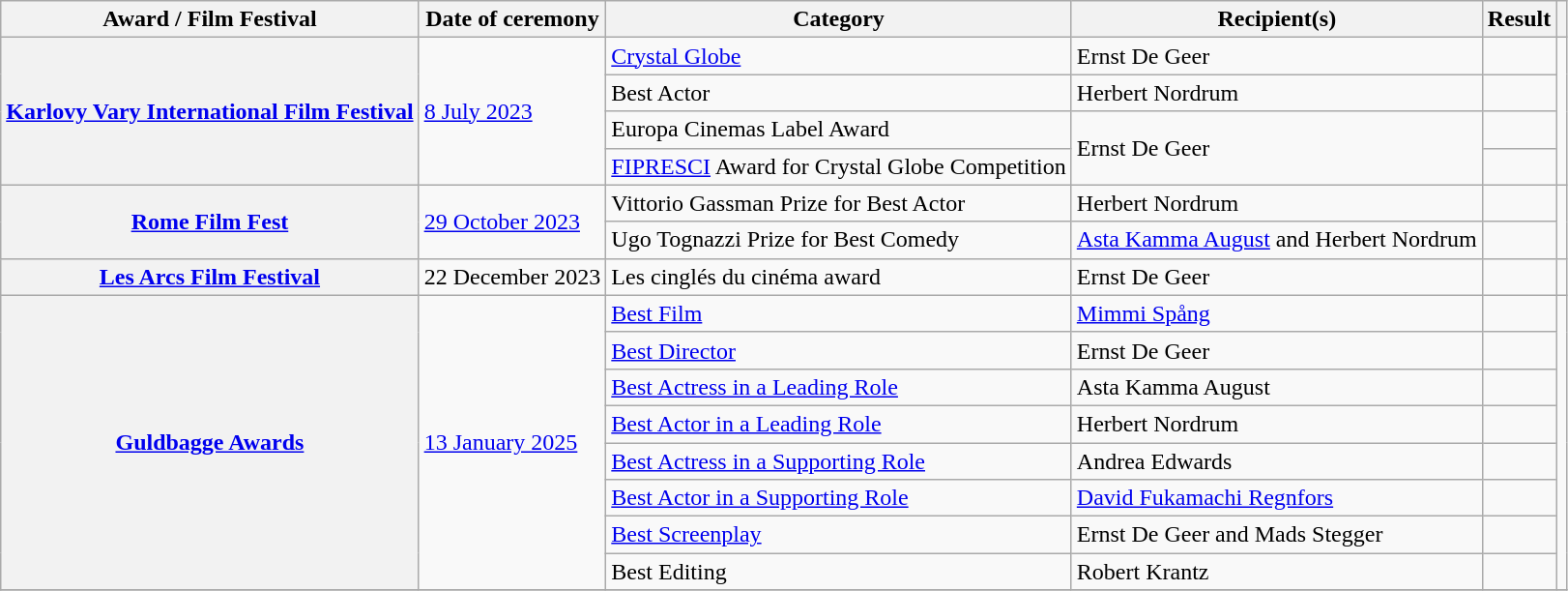<table class="wikitable sortable plainrowheaders">
<tr>
<th scope="col">Award / Film Festival</th>
<th scope="col">Date of ceremony</th>
<th scope="col">Category</th>
<th scope="col">Recipient(s)</th>
<th scope="col">Result</th>
<th scope="col" class="unsortable"></th>
</tr>
<tr>
<th scope="row" rowspan="4"><a href='#'>Karlovy Vary International Film Festival</a></th>
<td rowspan="4"><a href='#'>8 July 2023</a></td>
<td><a href='#'>Crystal Globe</a></td>
<td>Ernst De Geer</td>
<td></td>
<td align="center" rowspan="4"></td>
</tr>
<tr>
<td>Best Actor</td>
<td>Herbert Nordrum</td>
<td></td>
</tr>
<tr>
<td>Europa Cinemas Label Award</td>
<td rowspan="2">Ernst De Geer</td>
<td></td>
</tr>
<tr>
<td><a href='#'>FIPRESCI</a> Award for Crystal Globe Competition</td>
<td></td>
</tr>
<tr>
<th scope="row" rowspan="2"><a href='#'>Rome Film Fest</a></th>
<td rowspan="2"><a href='#'>29 October 2023</a></td>
<td>Vittorio Gassman Prize for Best Actor</td>
<td>Herbert Nordrum</td>
<td></td>
<td align="center" rowspan="2"></td>
</tr>
<tr>
<td>Ugo Tognazzi Prize for Best Comedy</td>
<td><a href='#'>Asta Kamma August</a> and Herbert Nordrum</td>
<td></td>
</tr>
<tr>
<th scope="row"><a href='#'>Les Arcs Film Festival</a></th>
<td>22 December 2023</td>
<td>Les cinglés du cinéma award</td>
<td>Ernst De Geer</td>
<td></td>
<td align="center"></td>
</tr>
<tr>
<th scope="row" rowspan="8"><a href='#'>Guldbagge Awards</a></th>
<td rowspan="8"><a href='#'>13 January 2025</a></td>
<td><a href='#'>Best Film</a></td>
<td><a href='#'>Mimmi Spång</a></td>
<td></td>
<td align="center" rowspan="8"></td>
</tr>
<tr>
<td><a href='#'>Best Director</a></td>
<td>Ernst De Geer</td>
<td></td>
</tr>
<tr>
<td><a href='#'>Best Actress in a Leading Role</a></td>
<td>Asta Kamma August</td>
<td></td>
</tr>
<tr>
<td><a href='#'>Best Actor in a Leading Role</a></td>
<td>Herbert Nordrum</td>
<td></td>
</tr>
<tr>
<td><a href='#'>Best Actress in a Supporting Role</a></td>
<td>Andrea Edwards</td>
<td></td>
</tr>
<tr>
<td><a href='#'>Best Actor in a Supporting Role</a></td>
<td><a href='#'>David Fukamachi Regnfors</a></td>
<td></td>
</tr>
<tr>
<td><a href='#'>Best Screenplay</a></td>
<td>Ernst De Geer and Mads Stegger</td>
<td></td>
</tr>
<tr>
<td>Best Editing</td>
<td>Robert Krantz</td>
<td></td>
</tr>
<tr>
</tr>
</table>
